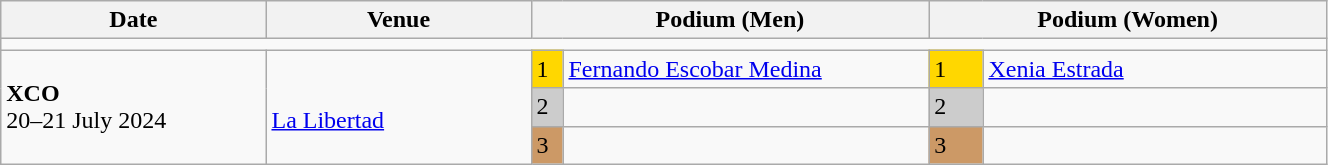<table class="wikitable" width=70%>
<tr>
<th>Date</th>
<th width=20%>Venue</th>
<th colspan=2 width=30%>Podium (Men)</th>
<th colspan=2 width=30%>Podium (Women)</th>
</tr>
<tr>
<td colspan=6></td>
</tr>
<tr>
<td rowspan=3><strong>XCO</strong> <br> 20–21 July 2024</td>
<td rowspan=3><br><a href='#'>La Libertad</a></td>
<td bgcolor=FFD700>1</td>
<td><a href='#'>Fernando Escobar Medina</a></td>
<td bgcolor=FFD700>1</td>
<td><a href='#'>Xenia Estrada</a></td>
</tr>
<tr>
<td bgcolor=CCCCCC>2</td>
<td></td>
<td bgcolor=CCCCCC>2</td>
<td></td>
</tr>
<tr>
<td bgcolor=CC9966>3</td>
<td></td>
<td bgcolor=CC9966>3</td>
<td></td>
</tr>
</table>
